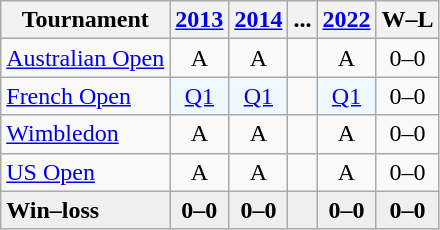<table class="wikitable" style=text-align:center>
<tr>
<th>Tournament</th>
<th><a href='#'>2013</a></th>
<th><a href='#'>2014</a></th>
<th>...</th>
<th><a href='#'>2022</a></th>
<th>W–L</th>
</tr>
<tr>
<td style=text-align:left><a href='#'>Australian Open</a></td>
<td>A</td>
<td>A</td>
<td></td>
<td>A</td>
<td>0–0</td>
</tr>
<tr>
<td style=text-align:left><a href='#'>French Open</a></td>
<td style=background:#f0f8ff><a href='#'>Q1</a></td>
<td style=background:#f0f8ff><a href='#'>Q1</a></td>
<td></td>
<td style=background:#f0f8ff><a href='#'>Q1</a></td>
<td>0–0</td>
</tr>
<tr>
<td style=text-align:left><a href='#'>Wimbledon</a></td>
<td>A</td>
<td>A</td>
<td></td>
<td>A</td>
<td>0–0</td>
</tr>
<tr>
<td style=text-align:left><a href='#'>US Open</a></td>
<td>A</td>
<td>A</td>
<td></td>
<td>A</td>
<td>0–0</td>
</tr>
<tr style=background:#efefef;font-weight:bold>
<td style=text-align:left>Win–loss</td>
<td>0–0</td>
<td>0–0</td>
<td></td>
<td>0–0</td>
<td>0–0</td>
</tr>
</table>
